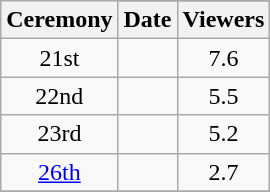<table class="wikitable" style="text-align: center">
<tr>
<th scope="col" rowspan="2">Ceremony</th>
</tr>
<tr>
<th scope="col">Date</th>
<th scope="col">Viewers</th>
</tr>
<tr>
<td>21st</td>
<td></td>
<td>7.6</td>
</tr>
<tr>
<td>22nd</td>
<td></td>
<td>5.5</td>
</tr>
<tr>
<td>23rd</td>
<td></td>
<td>5.2</td>
</tr>
<tr>
<td><a href='#'>26th</a></td>
<td></td>
<td>2.7</td>
</tr>
<tr>
</tr>
</table>
